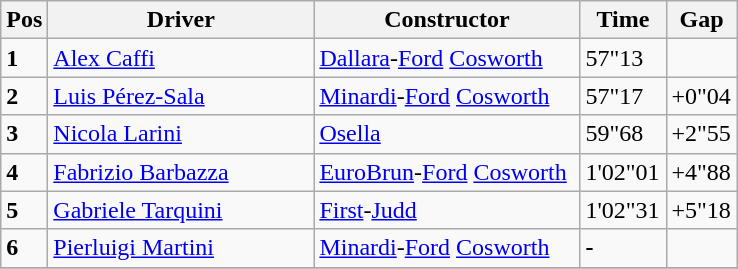<table class="wikitable" style="font-size:100%">
<tr>
<th width="20">Pos</th>
<th width="170">Driver</th>
<th width="170">Constructor</th>
<th width="50">Time</th>
<th width="40">Gap</th>
</tr>
<tr>
<td><strong>1</strong></td>
<td> <a href='#'>Alex Caffi</a></td>
<td> <a href='#'>Dallara</a>-<a href='#'>Ford</a> <a href='#'>Cosworth</a></td>
<td>57"13</td>
<td></td>
</tr>
<tr>
<td><strong>2</strong></td>
<td> <a href='#'>Luis Pérez-Sala</a></td>
<td> <a href='#'>Minardi</a>-<a href='#'>Ford</a> <a href='#'>Cosworth</a></td>
<td>57"17</td>
<td>+0"04</td>
</tr>
<tr>
<td><strong>3</strong></td>
<td> <a href='#'>Nicola Larini</a></td>
<td> <a href='#'>Osella</a></td>
<td>59"68</td>
<td>+2"55</td>
</tr>
<tr>
<td><strong>4</strong></td>
<td> <a href='#'>Fabrizio Barbazza</a></td>
<td> <a href='#'>EuroBrun</a>-<a href='#'>Ford</a> <a href='#'>Cosworth</a></td>
<td>1'02"01</td>
<td>+4"88</td>
</tr>
<tr>
<td><strong>5</strong></td>
<td> <a href='#'>Gabriele Tarquini</a></td>
<td> <a href='#'>First</a>-<a href='#'>Judd</a></td>
<td>1'02"31</td>
<td>+5"18</td>
</tr>
<tr>
<td><strong>6</strong></td>
<td> <a href='#'>Pierluigi Martini</a></td>
<td> <a href='#'>Minardi</a>-<a href='#'>Ford</a> <a href='#'>Cosworth</a></td>
<td><strong>-</strong></td>
<td></td>
</tr>
<tr>
</tr>
</table>
